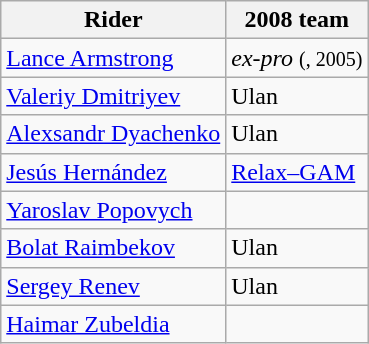<table class="wikitable">
<tr>
<th>Rider</th>
<th>2008 team</th>
</tr>
<tr>
<td><a href='#'>Lance Armstrong</a></td>
<td><em>ex-pro</em> <small>(, 2005)</small></td>
</tr>
<tr>
<td><a href='#'>Valeriy Dmitriyev</a></td>
<td>Ulan</td>
</tr>
<tr>
<td><a href='#'>Alexsandr Dyachenko</a></td>
<td>Ulan</td>
</tr>
<tr>
<td><a href='#'>Jesús Hernández</a></td>
<td><a href='#'>Relax–GAM</a></td>
</tr>
<tr>
<td><a href='#'>Yaroslav Popovych</a></td>
<td></td>
</tr>
<tr>
<td><a href='#'>Bolat Raimbekov</a></td>
<td>Ulan</td>
</tr>
<tr>
<td><a href='#'>Sergey Renev</a></td>
<td>Ulan</td>
</tr>
<tr>
<td><a href='#'>Haimar Zubeldia</a></td>
<td></td>
</tr>
</table>
